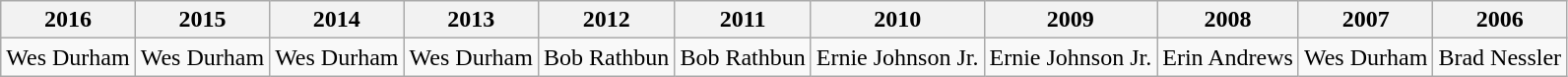<table class="wikitable">
<tr>
<th>2016</th>
<th>2015</th>
<th>2014</th>
<th>2013</th>
<th>2012</th>
<th>2011</th>
<th>2010</th>
<th>2009</th>
<th>2008</th>
<th>2007</th>
<th>2006</th>
</tr>
<tr>
<td>Wes Durham</td>
<td>Wes Durham</td>
<td>Wes Durham</td>
<td>Wes Durham</td>
<td>Bob Rathbun</td>
<td>Bob Rathbun</td>
<td>Ernie Johnson Jr.</td>
<td>Ernie Johnson Jr.</td>
<td>Erin Andrews</td>
<td>Wes Durham</td>
<td>Brad Nessler</td>
</tr>
</table>
